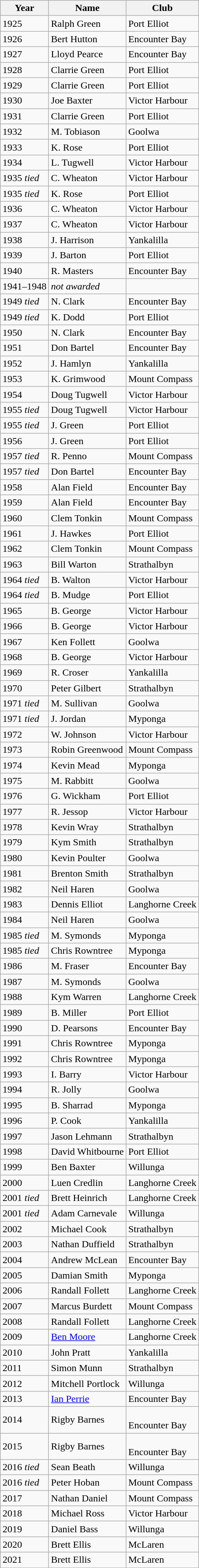<table class="wikitable">
<tr>
<th>Year</th>
<th>Name</th>
<th>Club</th>
</tr>
<tr>
<td>1925</td>
<td>Ralph Green</td>
<td>Port Elliot</td>
</tr>
<tr>
<td>1926</td>
<td>Bert Hutton</td>
<td>Encounter Bay</td>
</tr>
<tr>
<td>1927</td>
<td>Lloyd Pearce</td>
<td>Encounter Bay</td>
</tr>
<tr>
<td>1928</td>
<td>Clarrie Green</td>
<td>Port Elliot</td>
</tr>
<tr>
<td>1929</td>
<td>Clarrie Green</td>
<td>Port Elliot</td>
</tr>
<tr>
<td>1930</td>
<td>Joe Baxter</td>
<td>Victor Harbour</td>
</tr>
<tr>
<td>1931</td>
<td>Clarrie Green</td>
<td>Port Elliot</td>
</tr>
<tr>
<td>1932</td>
<td>M. Tobiason</td>
<td>Goolwa</td>
</tr>
<tr>
<td>1933</td>
<td>K. Rose</td>
<td>Port Elliot</td>
</tr>
<tr>
<td>1934</td>
<td>L. Tugwell</td>
<td>Victor Harbour</td>
</tr>
<tr>
<td>1935 <em>tied</em></td>
<td>C. Wheaton</td>
<td>Victor Harbour</td>
</tr>
<tr>
<td>1935 <em>tied</em></td>
<td>K. Rose</td>
<td>Port Elliot</td>
</tr>
<tr>
<td>1936</td>
<td>C. Wheaton</td>
<td>Victor Harbour</td>
</tr>
<tr>
<td>1937</td>
<td>C. Wheaton</td>
<td>Victor Harbour</td>
</tr>
<tr>
<td>1938</td>
<td>J. Harrison</td>
<td>Yankalilla</td>
</tr>
<tr>
<td>1939</td>
<td>J. Barton</td>
<td>Port Elliot</td>
</tr>
<tr>
<td>1940</td>
<td>R. Masters</td>
<td>Encounter Bay</td>
</tr>
<tr>
<td>1941–1948</td>
<td><em>not awarded</em></td>
<td></td>
</tr>
<tr>
<td>1949 <em>tied</em></td>
<td>N. Clark</td>
<td>Encounter Bay</td>
</tr>
<tr>
<td>1949 <em>tied</em></td>
<td>K. Dodd</td>
<td>Port Elliot</td>
</tr>
<tr>
<td>1950</td>
<td>N. Clark</td>
<td>Encounter Bay</td>
</tr>
<tr>
<td>1951</td>
<td>Don Bartel</td>
<td>Encounter Bay</td>
</tr>
<tr>
<td>1952</td>
<td>J. Hamlyn</td>
<td>Yankalilla</td>
</tr>
<tr>
<td>1953</td>
<td>K. Grimwood</td>
<td>Mount Compass</td>
</tr>
<tr>
<td>1954</td>
<td>Doug Tugwell</td>
<td>Victor Harbour</td>
</tr>
<tr>
<td>1955 <em>tied</em></td>
<td>Doug Tugwell</td>
<td>Victor Harbour</td>
</tr>
<tr>
<td>1955 <em>tied</em></td>
<td>J. Green</td>
<td>Port Elliot</td>
</tr>
<tr>
<td>1956</td>
<td>J. Green</td>
<td>Port Elliot</td>
</tr>
<tr>
<td>1957 <em>tied</em></td>
<td>R. Penno</td>
<td>Mount Compass</td>
</tr>
<tr>
<td>1957 <em>tied</em></td>
<td>Don Bartel</td>
<td>Encounter Bay</td>
</tr>
<tr>
<td>1958</td>
<td>Alan Field</td>
<td>Encounter Bay</td>
</tr>
<tr>
<td>1959</td>
<td>Alan Field</td>
<td>Encounter Bay</td>
</tr>
<tr>
<td>1960</td>
<td>Clem Tonkin</td>
<td>Mount Compass</td>
</tr>
<tr>
<td>1961</td>
<td>J. Hawkes</td>
<td>Port Elliot</td>
</tr>
<tr>
<td>1962</td>
<td>Clem Tonkin</td>
<td>Mount Compass</td>
</tr>
<tr>
<td>1963</td>
<td>Bill Warton</td>
<td>Strathalbyn</td>
</tr>
<tr>
<td>1964 <em>tied</em></td>
<td>B. Walton</td>
<td>Victor Harbour</td>
</tr>
<tr>
<td>1964 <em>tied</em></td>
<td>B. Mudge</td>
<td>Port Elliot</td>
</tr>
<tr>
<td>1965</td>
<td>B. George</td>
<td>Victor Harbour</td>
</tr>
<tr>
<td>1966</td>
<td>B. George</td>
<td>Victor Harbour</td>
</tr>
<tr>
<td>1967</td>
<td>Ken Follett</td>
<td>Goolwa</td>
</tr>
<tr>
<td>1968</td>
<td>B. George</td>
<td>Victor Harbour</td>
</tr>
<tr>
<td>1969</td>
<td>R. Croser</td>
<td>Yankalilla</td>
</tr>
<tr>
<td>1970</td>
<td>Peter Gilbert</td>
<td>Strathalbyn</td>
</tr>
<tr>
<td>1971 <em>tied</em></td>
<td>M. Sullivan</td>
<td>Goolwa</td>
</tr>
<tr>
<td>1971 <em>tied</em></td>
<td>J. Jordan</td>
<td>Myponga</td>
</tr>
<tr>
<td>1972</td>
<td>W. Johnson</td>
<td>Victor Harbour</td>
</tr>
<tr>
<td>1973</td>
<td>Robin Greenwood</td>
<td>Mount Compass</td>
</tr>
<tr>
<td>1974</td>
<td>Kevin Mead</td>
<td>Myponga</td>
</tr>
<tr>
<td>1975</td>
<td>M. Rabbitt</td>
<td>Goolwa</td>
</tr>
<tr>
<td>1976</td>
<td>G. Wickham</td>
<td>Port Elliot</td>
</tr>
<tr>
<td>1977</td>
<td>R. Jessop</td>
<td>Victor Harbour</td>
</tr>
<tr>
<td>1978</td>
<td>Kevin Wray</td>
<td>Strathalbyn</td>
</tr>
<tr>
<td>1979</td>
<td>Kym Smith</td>
<td>Strathalbyn</td>
</tr>
<tr>
<td>1980</td>
<td>Kevin Poulter</td>
<td>Goolwa</td>
</tr>
<tr>
<td>1981</td>
<td>Brenton Smith</td>
<td>Strathalbyn</td>
</tr>
<tr>
<td>1982</td>
<td>Neil Haren</td>
<td>Goolwa</td>
</tr>
<tr>
<td>1983</td>
<td>Dennis Elliot</td>
<td>Langhorne Creek</td>
</tr>
<tr>
<td>1984</td>
<td>Neil Haren</td>
<td>Goolwa</td>
</tr>
<tr>
<td>1985 <em>tied</em></td>
<td>M. Symonds</td>
<td>Myponga</td>
</tr>
<tr>
<td>1985 <em>tied</em></td>
<td>Chris Rowntree</td>
<td>Myponga</td>
</tr>
<tr>
<td>1986</td>
<td>M. Fraser</td>
<td>Encounter Bay</td>
</tr>
<tr>
<td>1987</td>
<td>M. Symonds</td>
<td>Goolwa</td>
</tr>
<tr>
<td>1988</td>
<td>Kym Warren</td>
<td>Langhorne Creek</td>
</tr>
<tr>
<td>1989</td>
<td>B. Miller</td>
<td>Port Elliot</td>
</tr>
<tr>
<td>1990</td>
<td>D. Pearsons</td>
<td>Encounter Bay</td>
</tr>
<tr>
<td>1991</td>
<td>Chris Rowntree</td>
<td>Myponga</td>
</tr>
<tr>
<td>1992</td>
<td>Chris Rowntree</td>
<td>Myponga</td>
</tr>
<tr>
<td>1993</td>
<td>I. Barry</td>
<td>Victor Harbour</td>
</tr>
<tr>
<td>1994</td>
<td>R. Jolly</td>
<td>Goolwa</td>
</tr>
<tr>
<td>1995</td>
<td>B. Sharrad</td>
<td>Myponga</td>
</tr>
<tr>
<td>1996</td>
<td>P. Cook</td>
<td>Yankalilla</td>
</tr>
<tr>
<td>1997</td>
<td>Jason Lehmann</td>
<td>Strathalbyn</td>
</tr>
<tr>
<td>1998</td>
<td>David Whitbourne</td>
<td>Port Elliot</td>
</tr>
<tr>
<td>1999</td>
<td>Ben Baxter</td>
<td>Willunga</td>
</tr>
<tr>
<td>2000</td>
<td>Luen Credlin</td>
<td>Langhorne Creek</td>
</tr>
<tr>
<td>2001 <em>tied</em></td>
<td>Brett Heinrich</td>
<td>Langhorne Creek</td>
</tr>
<tr>
<td>2001 <em>tied</em></td>
<td>Adam Carnevale</td>
<td>Willunga</td>
</tr>
<tr>
<td>2002</td>
<td>Michael Cook</td>
<td>Strathalbyn</td>
</tr>
<tr>
<td>2003</td>
<td>Nathan Duffield</td>
<td>Strathalbyn</td>
</tr>
<tr>
<td>2004</td>
<td>Andrew McLean</td>
<td>Encounter Bay</td>
</tr>
<tr>
<td>2005</td>
<td>Damian Smith</td>
<td>Myponga</td>
</tr>
<tr>
<td>2006</td>
<td>Randall Follett</td>
<td>Langhorne Creek</td>
</tr>
<tr>
<td>2007</td>
<td>Marcus Burdett</td>
<td>Mount Compass</td>
</tr>
<tr>
<td>2008</td>
<td>Randall Follett</td>
<td>Langhorne Creek</td>
</tr>
<tr>
<td>2009</td>
<td><a href='#'>Ben Moore</a></td>
<td>Langhorne Creek</td>
</tr>
<tr>
<td>2010</td>
<td>John Pratt</td>
<td>Yankalilla</td>
</tr>
<tr>
<td>2011</td>
<td>Simon Munn</td>
<td>Strathalbyn</td>
</tr>
<tr>
<td>2012</td>
<td>Mitchell Portlock</td>
<td>Willunga</td>
</tr>
<tr>
<td>2013</td>
<td><a href='#'>Ian Perrie</a></td>
<td>Encounter Bay</td>
</tr>
<tr>
<td>2014</td>
<td>Rigby Barnes</td>
<td><br>Encounter Bay</td>
</tr>
<tr>
<td>2015</td>
<td>Rigby Barnes</td>
<td><br>Encounter Bay</td>
</tr>
<tr>
<td>2016 <em>tied</em></td>
<td>Sean Beath</td>
<td>Willunga</td>
</tr>
<tr>
<td>2016 <em>tied</em></td>
<td>Peter Hoban</td>
<td>Mount Compass</td>
</tr>
<tr>
<td>2017</td>
<td>Nathan Daniel</td>
<td>Mount Compass</td>
</tr>
<tr>
<td>2018</td>
<td>Michael Ross</td>
<td>Victor Harbour</td>
</tr>
<tr>
<td>2019</td>
<td>Daniel Bass</td>
<td>Willunga</td>
</tr>
<tr>
<td>2020</td>
<td>Brett Ellis</td>
<td>McLaren</td>
</tr>
<tr>
<td>2021</td>
<td>Brett Ellis</td>
<td>McLaren</td>
</tr>
<tr>
</tr>
</table>
